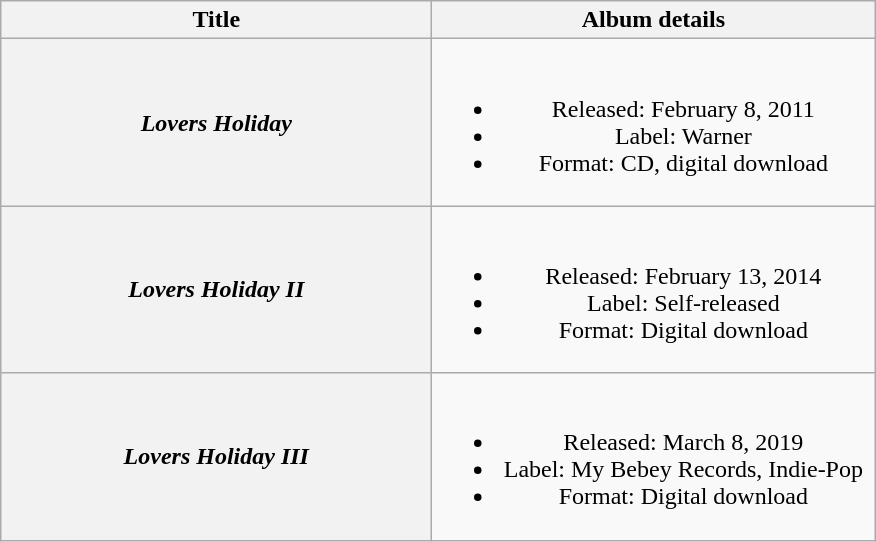<table class="wikitable plainrowheaders" style="text-align:center;">
<tr>
<th scope="col" style="width:17.5em;">Title</th>
<th scope="col" style="width:18em;">Album details</th>
</tr>
<tr>
<th scope="row"><em>Lovers Holiday</em></th>
<td><br><ul><li>Released: February 8, 2011</li><li>Label: Warner</li><li>Format: CD, digital download</li></ul></td>
</tr>
<tr>
<th scope="row"><em>Lovers Holiday II</em></th>
<td><br><ul><li>Released: February 13, 2014</li><li>Label: Self-released</li><li>Format: Digital download</li></ul></td>
</tr>
<tr>
<th scope="row"><em>Lovers Holiday III</em></th>
<td><br><ul><li>Released: March 8, 2019</li><li>Label: My Bebey Records, Indie-Pop</li><li>Format: Digital download</li></ul></td>
</tr>
</table>
